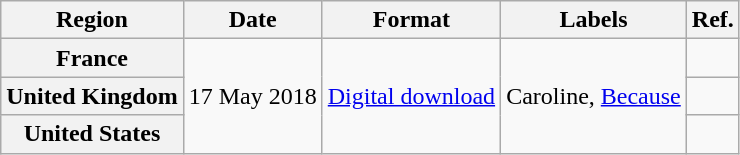<table class="wikitable plainrowheaders">
<tr>
<th scope="col">Region</th>
<th scope="col">Date</th>
<th scope="col">Format</th>
<th scope="col">Labels</th>
<th scope="col">Ref.</th>
</tr>
<tr>
<th scope="row">France</th>
<td rowspan="3">17 May 2018</td>
<td rowspan="3"><a href='#'>Digital download</a></td>
<td rowspan="5">Caroline, <a href='#'>Because</a></td>
<td></td>
</tr>
<tr>
<th scope="row">United Kingdom</th>
<td></td>
</tr>
<tr>
<th scope="row">United States</th>
<td></td>
</tr>
</table>
